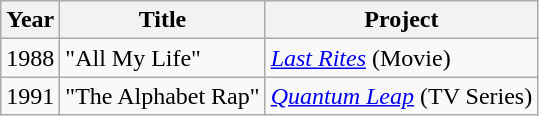<table class="wikitable">
<tr>
<th><strong>Year</strong></th>
<th><strong>Title</strong></th>
<th><strong>Project</strong></th>
</tr>
<tr>
<td>1988</td>
<td>"All My Life"</td>
<td><em><a href='#'>Last Rites</a></em> (Movie)</td>
</tr>
<tr>
<td>1991</td>
<td>"The Alphabet Rap"</td>
<td><em><a href='#'>Quantum Leap</a></em> (TV Series)</td>
</tr>
</table>
